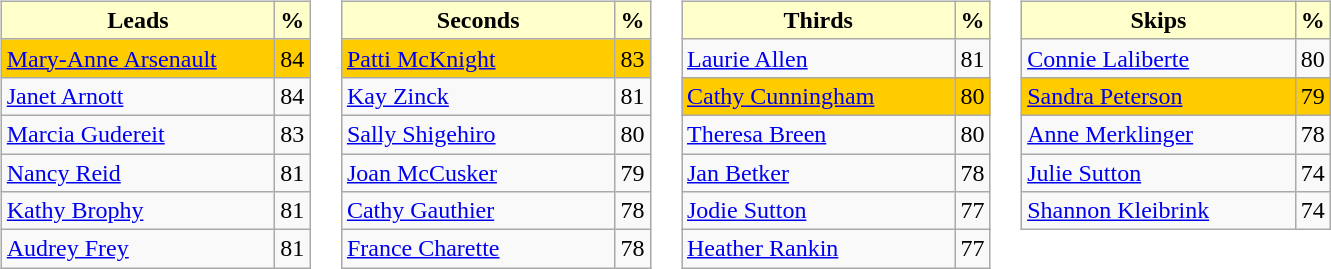<table>
<tr>
<td valign=top><br><table class="wikitable">
<tr>
<th style="background:#ffc; width:175px;">Leads</th>
<th style="background:#ffc;">%</th>
</tr>
<tr bgcolor=#FFCC00>
<td> <a href='#'>Mary-Anne Arsenault</a></td>
<td>84</td>
</tr>
<tr>
<td> <a href='#'>Janet Arnott</a></td>
<td>84</td>
</tr>
<tr>
<td> <a href='#'>Marcia Gudereit</a></td>
<td>83</td>
</tr>
<tr>
<td> <a href='#'>Nancy Reid</a></td>
<td>81</td>
</tr>
<tr>
<td> <a href='#'>Kathy Brophy</a></td>
<td>81</td>
</tr>
<tr>
<td> <a href='#'>Audrey Frey</a></td>
<td>81</td>
</tr>
</table>
</td>
<td valign=top><br><table class="wikitable">
<tr>
<th style="background:#ffc; width:175px;">Seconds</th>
<th style="background:#ffc;">%</th>
</tr>
<tr bgcolor=#FFCC00>
<td> <a href='#'>Patti McKnight</a></td>
<td>83</td>
</tr>
<tr>
<td> <a href='#'>Kay Zinck</a></td>
<td>81</td>
</tr>
<tr>
<td> <a href='#'>Sally Shigehiro</a></td>
<td>80</td>
</tr>
<tr>
<td> <a href='#'>Joan McCusker</a></td>
<td>79</td>
</tr>
<tr>
<td> <a href='#'>Cathy Gauthier</a></td>
<td>78</td>
</tr>
<tr>
<td> <a href='#'>France Charette</a></td>
<td>78</td>
</tr>
</table>
</td>
<td valign=top><br><table class="wikitable">
<tr>
<th style="background:#ffc; width:175px;">Thirds</th>
<th style="background:#ffc;">%</th>
</tr>
<tr>
<td> <a href='#'>Laurie Allen</a></td>
<td>81</td>
</tr>
<tr bgcolor=#FFCC00>
<td> <a href='#'>Cathy Cunningham</a></td>
<td>80</td>
</tr>
<tr>
<td> <a href='#'>Theresa Breen</a></td>
<td>80</td>
</tr>
<tr>
<td> <a href='#'>Jan Betker</a></td>
<td>78</td>
</tr>
<tr>
<td> <a href='#'>Jodie Sutton</a></td>
<td>77</td>
</tr>
<tr>
<td> <a href='#'>Heather Rankin</a></td>
<td>77</td>
</tr>
</table>
</td>
<td valign=top><br><table class="wikitable">
<tr>
<th style="background:#ffc; width:175px;">Skips</th>
<th style="background:#ffc;">%</th>
</tr>
<tr>
<td> <a href='#'>Connie Laliberte</a></td>
<td>80</td>
</tr>
<tr bgcolor=#FFCC00>
<td> <a href='#'>Sandra Peterson</a></td>
<td>79</td>
</tr>
<tr>
<td> <a href='#'>Anne Merklinger</a></td>
<td>78</td>
</tr>
<tr>
<td> <a href='#'>Julie Sutton</a></td>
<td>74</td>
</tr>
<tr>
<td> <a href='#'>Shannon Kleibrink</a></td>
<td>74</td>
</tr>
</table>
</td>
</tr>
</table>
